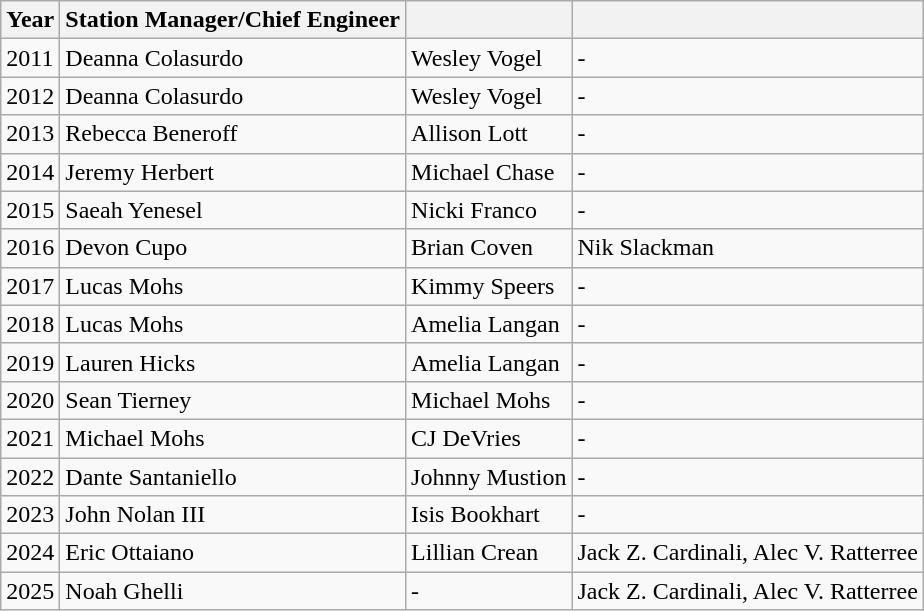<table class="wikitable">
<tr>
<th>Year</th>
<th>Station Manager/Chief Engineer</th>
<th></th>
<th></th>
</tr>
<tr>
<td>2011</td>
<td>Deanna Colasurdo</td>
<td>Wesley Vogel</td>
<td>-</td>
</tr>
<tr>
<td>2012</td>
<td>Deanna Colasurdo</td>
<td>Wesley Vogel</td>
<td>-</td>
</tr>
<tr>
<td>2013</td>
<td>Rebecca Beneroff</td>
<td>Allison Lott</td>
<td>-</td>
</tr>
<tr>
<td>2014</td>
<td>Jeremy Herbert</td>
<td>Michael Chase</td>
<td>-</td>
</tr>
<tr>
<td>2015</td>
<td>Saeah Yenesel</td>
<td>Nicki Franco</td>
<td>-</td>
</tr>
<tr>
<td>2016</td>
<td>Devon Cupo</td>
<td>Brian Coven</td>
<td>Nik Slackman</td>
</tr>
<tr>
<td>2017</td>
<td>Lucas Mohs</td>
<td>Kimmy Speers</td>
<td>-</td>
</tr>
<tr>
<td>2018</td>
<td>Lucas Mohs</td>
<td>Amelia Langan</td>
<td>-</td>
</tr>
<tr>
<td>2019</td>
<td>Lauren Hicks</td>
<td>Amelia Langan</td>
<td>-</td>
</tr>
<tr>
<td>2020</td>
<td>Sean Tierney</td>
<td>Michael Mohs</td>
<td>-</td>
</tr>
<tr>
<td>2021</td>
<td>Michael Mohs</td>
<td>CJ DeVries</td>
<td>-</td>
</tr>
<tr>
<td>2022</td>
<td>Dante Santaniello</td>
<td>Johnny Mustion</td>
<td>-</td>
</tr>
<tr>
<td>2023</td>
<td>John Nolan III</td>
<td>Isis Bookhart</td>
<td>-</td>
</tr>
<tr>
<td>2024</td>
<td>Eric Ottaiano</td>
<td>Lillian Crean</td>
<td>Jack Z. Cardinali, Alec V. Ratterree</td>
</tr>
<tr>
<td>2025</td>
<td>Noah Ghelli</td>
<td>-</td>
<td>Jack Z. Cardinali, Alec V. Ratterree</td>
</tr>
</table>
